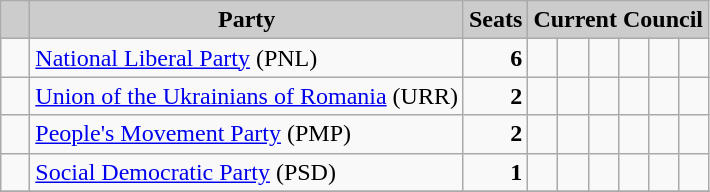<table class="wikitable">
<tr>
<th style="background:#ccc">   </th>
<th style="background:#ccc">Party</th>
<th style="background:#ccc">Seats</th>
<th style="background:#ccc" colspan="6">Current Council</th>
</tr>
<tr>
<td>  </td>
<td><a href='#'>National Liberal Party</a> (PNL)</td>
<td style="text-align: right"><strong>6</strong></td>
<td>  </td>
<td>  </td>
<td>  </td>
<td>  </td>
<td>  </td>
<td>  </td>
</tr>
<tr>
<td>  </td>
<td><a href='#'>Union of the Ukrainians of Romania</a> (URR)</td>
<td style="text-align: right"><strong>2</strong></td>
<td>  </td>
<td>  </td>
<td> </td>
<td> </td>
<td> </td>
<td> </td>
</tr>
<tr>
<td>  </td>
<td><a href='#'>People's Movement Party</a> (PMP)</td>
<td style="text-align: right"><strong>2</strong></td>
<td>  </td>
<td>  </td>
<td> </td>
<td> </td>
<td> </td>
<td> </td>
</tr>
<tr>
<td>  </td>
<td><a href='#'>Social Democratic Party</a> (PSD)</td>
<td style="text-align: right"><strong>1</strong></td>
<td>  </td>
<td> </td>
<td> </td>
<td> </td>
<td> </td>
<td> </td>
</tr>
<tr>
</tr>
</table>
